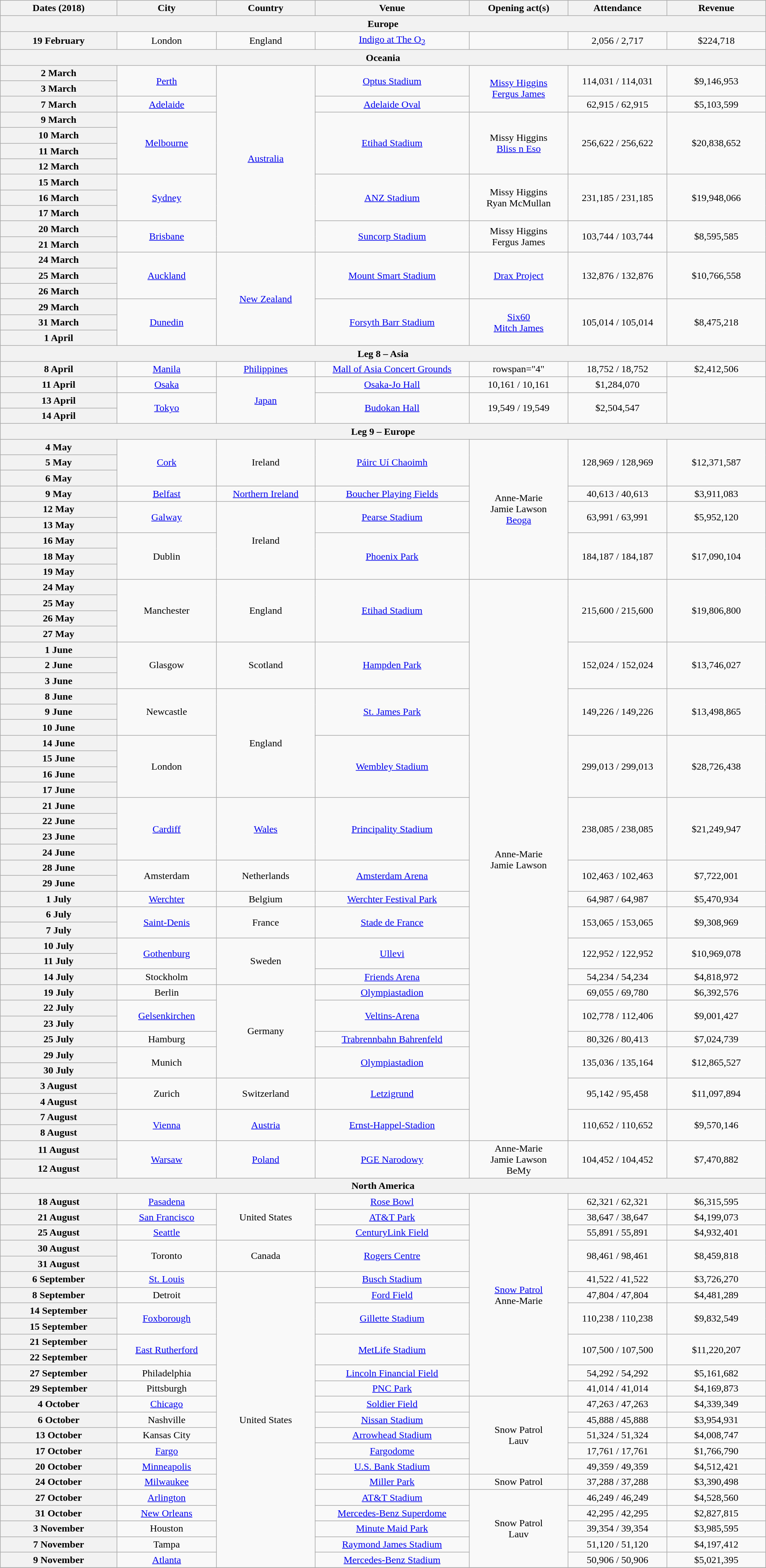<table class="wikitable plainrowheaders" style="text-align:center;">
<tr>
<th scope="col" style="width:12em;">Dates (2018)</th>
<th scope="col" style="width:10em;">City</th>
<th scope="col" style="width:10em;">Country</th>
<th scope="col" style="width:16em;">Venue</th>
<th scope="col" style="width:10em;">Opening act(s)</th>
<th scope="col" style="width:10em;">Attendance</th>
<th scope="col" style="width:10em;">Revenue</th>
</tr>
<tr>
<th colspan="7">Europe</th>
</tr>
<tr>
<th scope="row" style="text-align:center;">19 February</th>
<td>London</td>
<td>England</td>
<td><a href='#'>Indigo at The O<sub>2</sub></a></td>
<td></td>
<td>2,056 / 2,717</td>
<td>$224,718</td>
</tr>
<tr>
<th colspan="7">Oceania</th>
</tr>
<tr>
<th scope="row" style="text-align:center;">2 March</th>
<td rowspan="2"><a href='#'>Perth</a></td>
<td rowspan="12"><a href='#'>Australia</a></td>
<td rowspan="2"><a href='#'>Optus Stadium</a></td>
<td rowspan="3"><a href='#'>Missy Higgins</a><br><a href='#'>Fergus James</a></td>
<td rowspan="2">114,031 / 114,031</td>
<td rowspan="2">$9,146,953</td>
</tr>
<tr>
<th scope="row" style="text-align:center;">3 March</th>
</tr>
<tr>
<th scope="row" style="text-align:center;">7 March</th>
<td><a href='#'>Adelaide</a></td>
<td><a href='#'>Adelaide Oval</a></td>
<td>62,915 / 62,915</td>
<td>$5,103,599</td>
</tr>
<tr>
<th scope="row" style="text-align:center;">9 March</th>
<td rowspan="4"><a href='#'>Melbourne</a></td>
<td rowspan="4"><a href='#'>Etihad Stadium</a></td>
<td rowspan="4">Missy Higgins<br><a href='#'>Bliss n Eso</a></td>
<td rowspan="4">256,622 / 256,622</td>
<td rowspan="4">$20,838,652</td>
</tr>
<tr>
<th scope="row" style="text-align:center;">10 March</th>
</tr>
<tr>
<th scope="row" style="text-align:center;">11 March</th>
</tr>
<tr>
<th scope="row" style="text-align:center;">12 March</th>
</tr>
<tr>
<th scope="row" style="text-align:center;">15 March</th>
<td rowspan="3"><a href='#'>Sydney</a></td>
<td rowspan="3"><a href='#'>ANZ Stadium</a></td>
<td rowspan="3">Missy Higgins<br>Ryan McMullan</td>
<td rowspan="3">231,185 / 231,185</td>
<td rowspan="3">$19,948,066</td>
</tr>
<tr>
<th scope="row" style="text-align:center;">16 March</th>
</tr>
<tr>
<th scope="row" style="text-align:center;">17 March</th>
</tr>
<tr>
<th scope="row" style="text-align:center;">20 March</th>
<td rowspan="2"><a href='#'>Brisbane</a></td>
<td rowspan="2"><a href='#'>Suncorp Stadium</a></td>
<td rowspan="2">Missy Higgins<br>Fergus James</td>
<td rowspan="2">103,744 / 103,744</td>
<td rowspan="2">$8,595,585</td>
</tr>
<tr>
<th scope="row" style="text-align:center;">21 March</th>
</tr>
<tr>
<th scope="row" style="text-align:center;">24 March</th>
<td rowspan="3"><a href='#'>Auckland</a></td>
<td rowspan="6"><a href='#'>New Zealand</a></td>
<td rowspan="3"><a href='#'>Mount Smart Stadium</a></td>
<td rowspan="3"><a href='#'>Drax Project</a></td>
<td rowspan="3">132,876 / 132,876</td>
<td rowspan="3">$10,766,558</td>
</tr>
<tr>
<th scope="row" style="text-align:center;">25 March</th>
</tr>
<tr>
<th scope="row" style="text-align:center;">26 March</th>
</tr>
<tr>
<th scope="row" style="text-align:center;">29 March</th>
<td rowspan="3"><a href='#'>Dunedin</a></td>
<td rowspan="3"><a href='#'>Forsyth Barr Stadium</a></td>
<td rowspan="3"><a href='#'>Six60</a><br><a href='#'>Mitch James</a></td>
<td rowspan="3">105,014 / 105,014</td>
<td rowspan="3">$8,475,218</td>
</tr>
<tr>
<th scope="row" style="text-align:center;">31 March</th>
</tr>
<tr>
<th scope="row" style="text-align:center;">1 April</th>
</tr>
<tr>
<th colspan="7">Leg 8 – Asia</th>
</tr>
<tr>
<th scope="row" style="text-align:center;">8 April</th>
<td><a href='#'>Manila</a></td>
<td><a href='#'>Philippines</a></td>
<td><a href='#'>Mall of Asia Concert Grounds</a></td>
<td>rowspan="4" </td>
<td>18,752 / 18,752</td>
<td>$2,412,506</td>
</tr>
<tr>
<th scope="row" style="text-align:center;">11 April</th>
<td><a href='#'>Osaka</a></td>
<td rowspan="3"><a href='#'>Japan</a></td>
<td><a href='#'>Osaka-Jo Hall</a></td>
<td>10,161 / 10,161</td>
<td>$1,284,070</td>
</tr>
<tr>
<th scope="row" style="text-align:center;">13 April</th>
<td rowspan="2"><a href='#'>Tokyo</a></td>
<td rowspan="2"><a href='#'>Budokan Hall</a></td>
<td rowspan="2">19,549 / 19,549</td>
<td rowspan="2">$2,504,547</td>
</tr>
<tr>
<th scope="row" style="text-align:center;">14 April</th>
</tr>
<tr>
<th colspan="7">Leg 9 – Europe</th>
</tr>
<tr>
<th scope="row" style="text-align:center;">4 May</th>
<td rowspan="3"><a href='#'>Cork</a></td>
<td rowspan="3">Ireland</td>
<td rowspan="3"><a href='#'>Páirc Uí Chaoimh</a></td>
<td rowspan="9">Anne-Marie<br>Jamie Lawson<br><a href='#'>Beoga</a></td>
<td rowspan="3">128,969 / 128,969</td>
<td rowspan="3">$12,371,587</td>
</tr>
<tr>
<th scope="row" style="text-align:center;">5 May</th>
</tr>
<tr>
<th scope="row" style="text-align:center;">6 May</th>
</tr>
<tr>
<th scope="row" style="text-align:center;">9 May</th>
<td><a href='#'>Belfast</a></td>
<td><a href='#'>Northern Ireland</a></td>
<td><a href='#'>Boucher Playing Fields</a></td>
<td>40,613 / 40,613</td>
<td>$3,911,083</td>
</tr>
<tr>
<th scope="row" style="text-align:center;">12 May</th>
<td rowspan="2"><a href='#'>Galway</a></td>
<td rowspan="5">Ireland</td>
<td rowspan="2"><a href='#'>Pearse Stadium</a></td>
<td rowspan="2">63,991 / 63,991</td>
<td rowspan="2">$5,952,120</td>
</tr>
<tr>
<th scope="row" style="text-align:center;">13 May</th>
</tr>
<tr>
<th scope="row" style="text-align:center;">16 May</th>
<td rowspan="3">Dublin</td>
<td rowspan="3"><a href='#'>Phoenix Park</a></td>
<td rowspan="3">184,187 / 184,187</td>
<td rowspan="3">$17,090,104</td>
</tr>
<tr>
<th scope="row" style="text-align:center;">18 May</th>
</tr>
<tr>
<th scope="row" style="text-align:center;">19 May</th>
</tr>
<tr>
<th scope="row" style="text-align:center;">24 May</th>
<td rowspan="4">Manchester</td>
<td rowspan="4">England</td>
<td rowspan="4"><a href='#'>Etihad Stadium</a></td>
<td rowspan="36">Anne-Marie<br>Jamie Lawson</td>
<td rowspan="4">215,600 / 215,600</td>
<td rowspan="4">$19,806,800</td>
</tr>
<tr>
<th scope="row" style="text-align:center;">25 May</th>
</tr>
<tr>
<th scope="row" style="text-align:center;">26 May</th>
</tr>
<tr>
<th scope="row" style="text-align:center;">27 May</th>
</tr>
<tr>
<th scope="row" style="text-align:center;">1 June</th>
<td rowspan="3">Glasgow</td>
<td rowspan="3">Scotland</td>
<td rowspan="3"><a href='#'>Hampden Park</a></td>
<td rowspan="3">152,024 / 152,024</td>
<td rowspan="3">$13,746,027</td>
</tr>
<tr>
<th scope="row" style="text-align:center;">2 June</th>
</tr>
<tr>
<th scope="row" style="text-align:center;">3 June</th>
</tr>
<tr>
<th scope="row" style="text-align:center;">8 June</th>
<td rowspan="3">Newcastle</td>
<td rowspan="7">England</td>
<td rowspan="3"><a href='#'>St. James Park</a></td>
<td rowspan="3">149,226 / 149,226</td>
<td rowspan="3">$13,498,865</td>
</tr>
<tr>
<th scope="row" style="text-align:center;">9 June</th>
</tr>
<tr>
<th scope="row" style="text-align:center;">10 June</th>
</tr>
<tr>
<th scope="row" style="text-align:center;">14 June</th>
<td rowspan="4">London</td>
<td rowspan="4"><a href='#'>Wembley Stadium</a></td>
<td rowspan="4">299,013 / 299,013</td>
<td rowspan="4">$28,726,438</td>
</tr>
<tr>
<th scope="row" style="text-align:center;">15 June</th>
</tr>
<tr>
<th scope="row" style="text-align:center;">16 June</th>
</tr>
<tr>
<th scope="row" style="text-align:center;">17 June</th>
</tr>
<tr>
<th scope="row" style="text-align:center;">21 June</th>
<td rowspan="4"><a href='#'>Cardiff</a></td>
<td rowspan="4"><a href='#'>Wales</a></td>
<td rowspan="4"><a href='#'>Principality Stadium</a></td>
<td rowspan="4">238,085 / 238,085</td>
<td rowspan="4">$21,249,947</td>
</tr>
<tr>
<th scope="row" style="text-align:center;">22 June</th>
</tr>
<tr>
<th scope="row" style="text-align:center;">23 June</th>
</tr>
<tr>
<th scope="row" style="text-align:center;">24 June</th>
</tr>
<tr>
<th scope="row" style="text-align:center;">28 June</th>
<td rowspan="2">Amsterdam</td>
<td rowspan="2">Netherlands</td>
<td rowspan="2"><a href='#'>Amsterdam Arena</a></td>
<td rowspan="2">102,463 / 102,463</td>
<td rowspan="2">$7,722,001</td>
</tr>
<tr>
<th scope="row" style="text-align:center;">29 June</th>
</tr>
<tr>
<th scope="row" style="text-align:center;">1 July</th>
<td><a href='#'>Werchter</a></td>
<td>Belgium</td>
<td><a href='#'>Werchter Festival Park</a></td>
<td>64,987 / 64,987</td>
<td>$5,470,934</td>
</tr>
<tr>
<th scope="row" style="text-align:center;">6 July</th>
<td rowspan="2"><a href='#'>Saint-Denis</a></td>
<td rowspan="2">France</td>
<td rowspan="2"><a href='#'>Stade de France</a></td>
<td rowspan="2">153,065 / 153,065</td>
<td rowspan="2">$9,308,969</td>
</tr>
<tr>
<th scope="row" style="text-align:center;">7 July</th>
</tr>
<tr>
<th scope="row" style="text-align:center;">10 July</th>
<td rowspan="2"><a href='#'>Gothenburg</a></td>
<td rowspan="3">Sweden</td>
<td rowspan="2"><a href='#'>Ullevi</a></td>
<td rowspan="2">122,952 / 122,952</td>
<td rowspan="2">$10,969,078</td>
</tr>
<tr>
<th scope="row" style="text-align:center;">11 July</th>
</tr>
<tr>
<th scope="row" style="text-align:center;">14 July</th>
<td>Stockholm</td>
<td><a href='#'>Friends Arena</a></td>
<td>54,234 / 54,234</td>
<td>$4,818,972</td>
</tr>
<tr>
<th scope="row" style="text-align:center;">19 July</th>
<td>Berlin</td>
<td rowspan="6">Germany</td>
<td><a href='#'>Olympiastadion</a></td>
<td>69,055 / 69,780</td>
<td>$6,392,576</td>
</tr>
<tr>
<th scope="row" style="text-align:center;">22 July</th>
<td rowspan="2"><a href='#'>Gelsenkirchen</a></td>
<td rowspan="2"><a href='#'>Veltins-Arena</a></td>
<td rowspan="2">102,778 / 112,406</td>
<td rowspan="2">$9,001,427</td>
</tr>
<tr>
<th scope="row" style="text-align:center;">23 July</th>
</tr>
<tr>
<th scope="row" style="text-align:center;">25 July</th>
<td>Hamburg</td>
<td><a href='#'>Trabrennbahn Bahrenfeld</a></td>
<td>80,326 / 80,413</td>
<td>$7,024,739</td>
</tr>
<tr>
<th scope="row" style="text-align:center;">29 July</th>
<td rowspan="2">Munich</td>
<td rowspan="2"><a href='#'>Olympiastadion</a></td>
<td rowspan="2">135,036 / 135,164</td>
<td rowspan="2">$12,865,527</td>
</tr>
<tr>
<th scope="row" style="text-align:center;">30 July</th>
</tr>
<tr>
<th scope="row" style="text-align:center;">3 August</th>
<td rowspan="2">Zurich</td>
<td rowspan="2">Switzerland</td>
<td rowspan="2"><a href='#'>Letzigrund</a></td>
<td rowspan="2">95,142 / 95,458</td>
<td rowspan="2">$11,097,894</td>
</tr>
<tr>
<th scope="row" style="text-align:center;">4 August</th>
</tr>
<tr>
<th scope="row" style="text-align:center;">7 August</th>
<td rowspan="2"><a href='#'>Vienna</a></td>
<td rowspan="2"><a href='#'>Austria</a></td>
<td rowspan="2"><a href='#'>Ernst-Happel-Stadion</a></td>
<td rowspan="2">110,652 / 110,652</td>
<td rowspan="2">$9,570,146</td>
</tr>
<tr>
<th scope="row" style="text-align:center;">8 August</th>
</tr>
<tr>
<th scope="row" style="text-align:center;">11 August</th>
<td rowspan="2"><a href='#'>Warsaw</a></td>
<td rowspan="2"><a href='#'>Poland</a></td>
<td rowspan="2"><a href='#'>PGE Narodowy</a></td>
<td rowspan="2">Anne-Marie<br>Jamie Lawson<br>BeMy</td>
<td rowspan="2">104,452 / 104,452</td>
<td rowspan="2">$7,470,882</td>
</tr>
<tr>
<th scope="row" style="text-align:center;">12 August</th>
</tr>
<tr>
<th colspan="7">North America</th>
</tr>
<tr>
<th scope="row" style="text-align:center;">18 August</th>
<td><a href='#'>Pasadena</a></td>
<td rowspan="3">United States</td>
<td><a href='#'>Rose Bowl</a></td>
<td rowspan="13"><a href='#'>Snow Patrol</a><br>Anne-Marie</td>
<td>62,321 / 62,321</td>
<td>$6,315,595</td>
</tr>
<tr>
<th scope="row" style="text-align:center;">21 August</th>
<td><a href='#'>San Francisco</a></td>
<td><a href='#'>AT&T Park</a></td>
<td>38,647 / 38,647</td>
<td>$4,199,073</td>
</tr>
<tr>
<th scope="row" style="text-align:center;">25 August</th>
<td><a href='#'>Seattle</a></td>
<td><a href='#'>CenturyLink Field</a></td>
<td>55,891 / 55,891</td>
<td>$4,932,401</td>
</tr>
<tr>
<th scope="row" style="text-align:center;">30 August</th>
<td rowspan="2">Toronto</td>
<td rowspan="2">Canada</td>
<td rowspan="2"><a href='#'>Rogers Centre</a></td>
<td rowspan="2">98,461 / 98,461</td>
<td rowspan="2">$8,459,818</td>
</tr>
<tr>
<th scope="row" style="text-align:center;">31 August</th>
</tr>
<tr>
<th scope="row" style="text-align:center;">6 September</th>
<td><a href='#'>St. Louis</a></td>
<td rowspan="19">United States</td>
<td><a href='#'>Busch Stadium</a></td>
<td>41,522 / 41,522</td>
<td>$3,726,270</td>
</tr>
<tr>
<th scope="row" style="text-align:center;">8 September</th>
<td>Detroit</td>
<td><a href='#'>Ford Field</a></td>
<td>47,804 / 47,804</td>
<td>$4,481,289</td>
</tr>
<tr>
<th scope="row" style="text-align:center;">14 September</th>
<td rowspan="2"><a href='#'>Foxborough</a></td>
<td rowspan="2"><a href='#'>Gillette Stadium</a></td>
<td rowspan="2">110,238 / 110,238</td>
<td rowspan="2">$9,832,549</td>
</tr>
<tr>
<th scope="row" style="text-align:center;">15 September</th>
</tr>
<tr>
<th scope="row" style="text-align:center;">21 September</th>
<td rowspan="2"><a href='#'>East Rutherford</a></td>
<td rowspan="2"><a href='#'>MetLife Stadium</a></td>
<td rowspan="2">107,500 / 107,500</td>
<td rowspan="2">$11,220,207</td>
</tr>
<tr>
<th scope="row" style="text-align:center;">22 September</th>
</tr>
<tr>
<th scope="row" style="text-align:center;">27 September</th>
<td>Philadelphia</td>
<td><a href='#'>Lincoln Financial Field</a></td>
<td>54,292 / 54,292</td>
<td>$5,161,682</td>
</tr>
<tr>
<th scope="row" style="text-align:center;">29 September</th>
<td>Pittsburgh</td>
<td><a href='#'>PNC Park</a></td>
<td>41,014 / 41,014</td>
<td>$4,169,873</td>
</tr>
<tr>
<th scope="row" style="text-align:center;">4 October</th>
<td><a href='#'>Chicago</a></td>
<td><a href='#'>Soldier Field</a></td>
<td rowspan="5">Snow Patrol<br>Lauv</td>
<td>47,263 / 47,263</td>
<td>$4,339,349</td>
</tr>
<tr>
<th scope="row" style="text-align:center;">6 October</th>
<td>Nashville</td>
<td><a href='#'>Nissan Stadium</a></td>
<td>45,888 / 45,888</td>
<td>$3,954,931</td>
</tr>
<tr>
<th scope="row" style="text-align:center;">13 October</th>
<td>Kansas City</td>
<td><a href='#'>Arrowhead Stadium</a></td>
<td>51,324 / 51,324</td>
<td>$4,008,747</td>
</tr>
<tr>
<th scope="row" style="text-align:center;">17 October</th>
<td><a href='#'>Fargo</a></td>
<td><a href='#'>Fargodome</a></td>
<td>17,761 / 17,761</td>
<td>$1,766,790</td>
</tr>
<tr>
<th scope="row" style="text-align:center;">20 October</th>
<td><a href='#'>Minneapolis</a></td>
<td><a href='#'>U.S. Bank Stadium</a></td>
<td>49,359 / 49,359</td>
<td>$4,512,421</td>
</tr>
<tr>
<th scope="row" style="text-align:center;">24 October</th>
<td><a href='#'>Milwaukee</a></td>
<td><a href='#'>Miller Park</a></td>
<td>Snow Patrol</td>
<td>37,288 / 37,288</td>
<td>$3,390,498</td>
</tr>
<tr>
<th scope="row" style="text-align:center;">27 October</th>
<td><a href='#'>Arlington</a></td>
<td><a href='#'>AT&T Stadium</a></td>
<td rowspan="5">Snow Patrol<br>Lauv</td>
<td>46,249 / 46,249</td>
<td>$4,528,560</td>
</tr>
<tr>
<th scope="row" style="text-align:center;">31 October</th>
<td><a href='#'>New Orleans</a></td>
<td><a href='#'>Mercedes-Benz Superdome</a></td>
<td>42,295 / 42,295</td>
<td>$2,827,815</td>
</tr>
<tr>
<th scope="row" style="text-align:center;">3 November</th>
<td>Houston</td>
<td><a href='#'>Minute Maid Park</a></td>
<td>39,354 / 39,354</td>
<td>$3,985,595</td>
</tr>
<tr>
<th scope="row" style="text-align:center;">7 November</th>
<td>Tampa</td>
<td><a href='#'>Raymond James Stadium</a></td>
<td>51,120 / 51,120</td>
<td>$4,197,412</td>
</tr>
<tr>
<th scope="row" style="text-align:center;">9 November</th>
<td><a href='#'>Atlanta</a></td>
<td><a href='#'>Mercedes-Benz Stadium</a></td>
<td>50,906 / 50,906</td>
<td>$5,021,395</td>
</tr>
<tr>
</tr>
</table>
